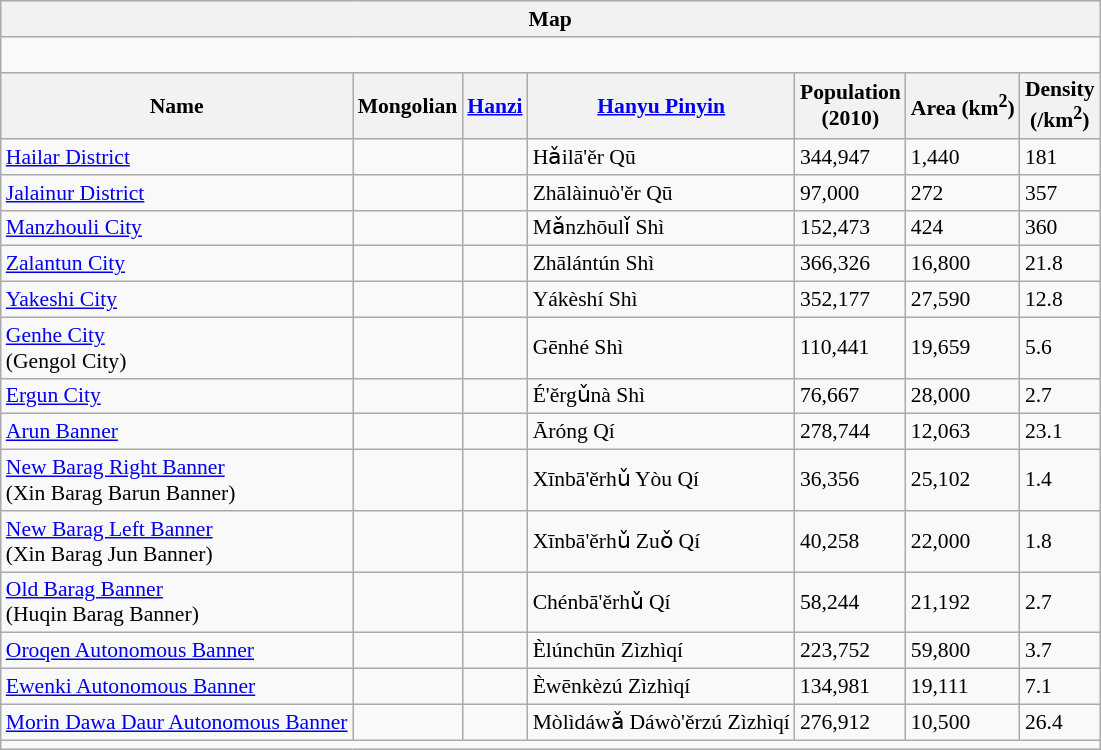<table class="wikitable sortable" style="font-size:90%;" align="center">
<tr>
<th colspan="7" align="center">Map</th>
</tr>
<tr>
<td colspan="7" align="left"><br><div>
 























</div></td>
</tr>
<tr>
<th>Name</th>
<th>Mongolian</th>
<th><a href='#'>Hanzi</a></th>
<th><a href='#'>Hanyu Pinyin</a></th>
<th>Population<br>(2010)</th>
<th>Area (km<sup>2</sup>)</th>
<th>Density<br>(/km<sup>2</sup>)</th>
</tr>
<tr --------->
<td><a href='#'>Hailar District</a></td>
<td><br></td>
<td></td>
<td>Hǎilā'ěr Qū</td>
<td>344,947</td>
<td>1,440</td>
<td>181</td>
</tr>
<tr --------->
<td><a href='#'>Jalainur District</a></td>
<td><br></td>
<td></td>
<td>Zhālàinuò'ěr Qū</td>
<td>97,000</td>
<td>272</td>
<td>357</td>
</tr>
<tr --------->
<td><a href='#'>Manzhouli City</a></td>
<td><br></td>
<td></td>
<td>Mǎnzhōulǐ Shì</td>
<td>152,473</td>
<td>424</td>
<td>360</td>
</tr>
<tr --------->
<td><a href='#'>Zalantun City</a></td>
<td><br></td>
<td></td>
<td>Zhālántún Shì</td>
<td>366,326</td>
<td>16,800</td>
<td>21.8</td>
</tr>
<tr --------->
<td><a href='#'>Yakeshi City</a></td>
<td><br></td>
<td></td>
<td>Yákèshí Shì</td>
<td>352,177</td>
<td>27,590</td>
<td>12.8</td>
</tr>
<tr --------->
<td><a href='#'>Genhe City</a><br>(Gengol City)</td>
<td><br></td>
<td></td>
<td>Gēnhé Shì</td>
<td>110,441</td>
<td>19,659</td>
<td>5.6</td>
</tr>
<tr --------->
<td><a href='#'>Ergun City</a></td>
<td><br></td>
<td></td>
<td>É'ěrgǔnà Shì</td>
<td>76,667</td>
<td>28,000</td>
<td>2.7</td>
</tr>
<tr --------->
<td><a href='#'>Arun Banner</a></td>
<td><br></td>
<td></td>
<td>Āróng Qí</td>
<td>278,744</td>
<td>12,063</td>
<td>23.1</td>
</tr>
<tr --------->
<td><a href='#'>New Barag Right Banner</a><br>(Xin Barag Barun Banner)</td>
<td><br></td>
<td></td>
<td>Xīnbā'ěrhǔ Yòu Qí</td>
<td>36,356</td>
<td>25,102</td>
<td>1.4</td>
</tr>
<tr --------->
<td><a href='#'>New Barag Left Banner</a><br>(Xin Barag Jun Banner)</td>
<td><br></td>
<td></td>
<td>Xīnbā'ěrhǔ Zuǒ Qí</td>
<td>40,258</td>
<td>22,000</td>
<td>1.8</td>
</tr>
<tr --------->
<td><a href='#'>Old Barag Banner</a><br>(Huqin Barag Banner)</td>
<td><br></td>
<td></td>
<td>Chénbā'ěrhǔ Qí</td>
<td>58,244</td>
<td>21,192</td>
<td>2.7</td>
</tr>
<tr --------->
<td><a href='#'>Oroqen Autonomous Banner</a></td>
<td><br></td>
<td></td>
<td>Èlúnchūn Zìzhìqí</td>
<td>223,752</td>
<td>59,800</td>
<td>3.7</td>
</tr>
<tr --------->
<td><a href='#'>Ewenki Autonomous Banner</a></td>
<td><br></td>
<td></td>
<td>Èwēnkèzú Zìzhìqí</td>
<td>134,981</td>
<td>19,111</td>
<td>7.1</td>
</tr>
<tr --------->
<td><a href='#'>Morin Dawa Daur Autonomous Banner</a></td>
<td><br></td>
<td></td>
<td>Mòlìdáwǎ Dáwò'ěrzú Zìzhìqí</td>
<td>276,912</td>
<td>10,500</td>
<td>26.4</td>
</tr>
<tr --------->
<td colspan="7" align="center"></td>
</tr>
</table>
